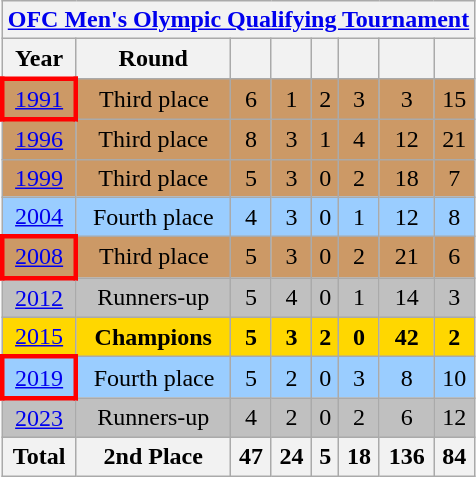<table class="wikitable" style="text-align: center;">
<tr>
<th colspan=10><a href='#'>OFC Men's Olympic Qualifying Tournament</a></th>
</tr>
<tr>
<th>Year</th>
<th>Round</th>
<th></th>
<th></th>
<th></th>
<th></th>
<th></th>
<th></th>
</tr>
<tr style="background:#c96;">
<td style="border: 3px solid red"> <a href='#'>1991</a></td>
<td>Third place</td>
<td>6</td>
<td>1</td>
<td>2</td>
<td>3</td>
<td>3</td>
<td>15</td>
</tr>
<tr style="background:#c96;">
<td> <a href='#'>1996</a></td>
<td>Third place</td>
<td>8</td>
<td>3</td>
<td>1</td>
<td>4</td>
<td>12</td>
<td>21</td>
</tr>
<tr style="background:#c96;">
<td> <a href='#'>1999</a></td>
<td>Third place</td>
<td>5</td>
<td>3</td>
<td>0</td>
<td>2</td>
<td>18</td>
<td>7</td>
</tr>
<tr style="background:#9acdff;">
<td> <a href='#'>2004</a></td>
<td>Fourth place</td>
<td>4</td>
<td>3</td>
<td>0</td>
<td>1</td>
<td>12</td>
<td>8</td>
</tr>
<tr style="background:#c96;">
<td style="border: 3px solid red"> <a href='#'>2008</a></td>
<td>Third place</td>
<td>5</td>
<td>3</td>
<td>0</td>
<td>2</td>
<td>21</td>
<td>6</td>
</tr>
<tr bgcolor=silver>
<td> <a href='#'>2012</a></td>
<td>Runners-up</td>
<td>5</td>
<td>4</td>
<td>0</td>
<td>1</td>
<td>14</td>
<td>3</td>
</tr>
<tr bgcolor=gold>
<td> <a href='#'>2015</a></td>
<td><strong>Champions</strong></td>
<td><strong>5</strong></td>
<td><strong>3</strong></td>
<td><strong>2</strong></td>
<td><strong>0</strong></td>
<td><strong>42</strong></td>
<td><strong>2</strong></td>
</tr>
<tr style="background:#9acdff;">
<td style="border: 3px solid red"> <a href='#'>2019</a></td>
<td>Fourth place</td>
<td>5</td>
<td>2</td>
<td>0</td>
<td>3</td>
<td>8</td>
<td>10</td>
</tr>
<tr bgcolor=silver>
<td> <a href='#'>2023</a></td>
<td>Runners-up</td>
<td>4</td>
<td>2</td>
<td>0</td>
<td>2</td>
<td>6</td>
<td>12</td>
</tr>
<tr>
<th><strong>Total</strong></th>
<th>2nd Place</th>
<th><strong>47</strong></th>
<th><strong>24</strong></th>
<th><strong>5</strong></th>
<th><strong>18</strong></th>
<th><strong>136</strong></th>
<th><strong>84</strong></th>
</tr>
</table>
